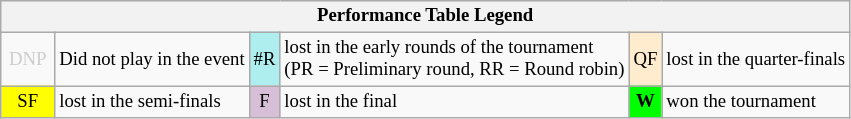<table class="wikitable" style="font-size:78%;">
<tr style="background:#efefef;">
<th colspan="6">Performance Table Legend</th>
</tr>
<tr>
<td style="color:#ccc; text-align:center; width:30px;">DNP</td>
<td>Did not play in the event</td>
<td style="text-align:center; background:#afeeee;">#R</td>
<td>lost in the early rounds of the tournament<br>(PR = Preliminary round, RR = Round robin)</td>
<td style="text-align:center; background:#ffebcd;">QF</td>
<td>lost in the quarter-finals</td>
</tr>
<tr>
<td style="text-align:center; background:yellow;">SF</td>
<td>lost in the semi-finals</td>
<td style="text-align:center; background:thistle;">F</td>
<td>lost in the final</td>
<td style="text-align:center; background:#0f0;"><strong>W</strong></td>
<td>won the tournament</td>
</tr>
</table>
